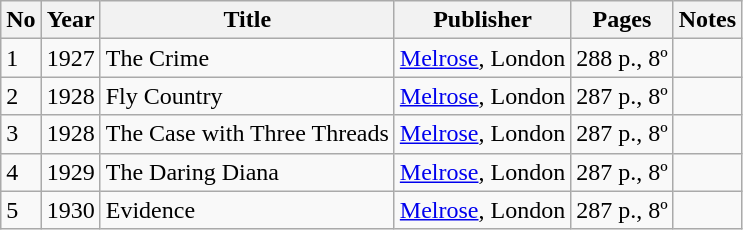<table class="wikitable sortable">
<tr>
<th>No</th>
<th>Year</th>
<th>Title</th>
<th>Publisher</th>
<th>Pages</th>
<th>Notes</th>
</tr>
<tr>
<td>1</td>
<td>1927</td>
<td>The Crime</td>
<td><a href='#'>Melrose</a>, London</td>
<td>288 p., 8º</td>
<td></td>
</tr>
<tr>
<td>2</td>
<td>1928</td>
<td>Fly Country</td>
<td><a href='#'>Melrose</a>, London</td>
<td>287 p., 8º</td>
<td></td>
</tr>
<tr>
<td>3</td>
<td>1928</td>
<td>The Case with Three Threads</td>
<td><a href='#'>Melrose</a>, London</td>
<td>287 p., 8º</td>
<td></td>
</tr>
<tr>
<td>4</td>
<td>1929</td>
<td>The Daring Diana</td>
<td><a href='#'>Melrose</a>, London</td>
<td>287 p., 8º</td>
<td></td>
</tr>
<tr>
<td>5</td>
<td>1930</td>
<td>Evidence</td>
<td><a href='#'>Melrose</a>, London</td>
<td>287 p., 8º</td>
<td></td>
</tr>
</table>
